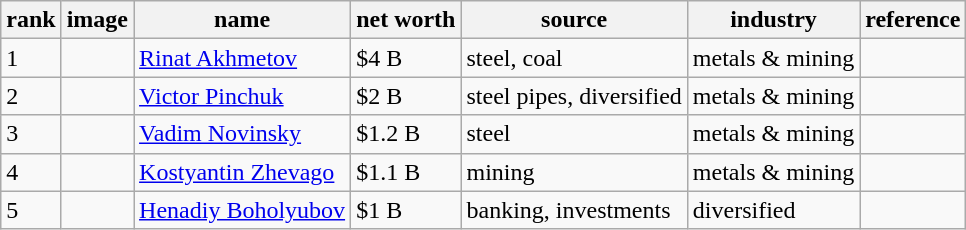<table class="wikitable sortable">
<tr>
<th>rank</th>
<th>image</th>
<th>name</th>
<th>net worth</th>
<th>source</th>
<th>industry</th>
<th>reference</th>
</tr>
<tr>
<td>1</td>
<td></td>
<td><a href='#'>Rinat Akhmetov</a></td>
<td>$4 B</td>
<td>steel, coal</td>
<td>metals & mining</td>
<td></td>
</tr>
<tr>
<td>2</td>
<td></td>
<td><a href='#'>Victor Pinchuk</a></td>
<td>$2 B</td>
<td>steel pipes, diversified</td>
<td>metals & mining</td>
<td></td>
</tr>
<tr>
<td>3</td>
<td></td>
<td><a href='#'>Vadim Novinsky</a></td>
<td>$1.2 B</td>
<td>steel</td>
<td>metals & mining</td>
<td></td>
</tr>
<tr>
<td>4</td>
<td></td>
<td><a href='#'>Kostyantin Zhevago</a></td>
<td>$1.1 B</td>
<td>mining</td>
<td>metals & mining</td>
<td></td>
</tr>
<tr>
<td>5</td>
<td></td>
<td><a href='#'>Henadiy Boholyubov</a></td>
<td>$1 B</td>
<td>banking, investments</td>
<td>diversified</td>
<td></td>
</tr>
</table>
